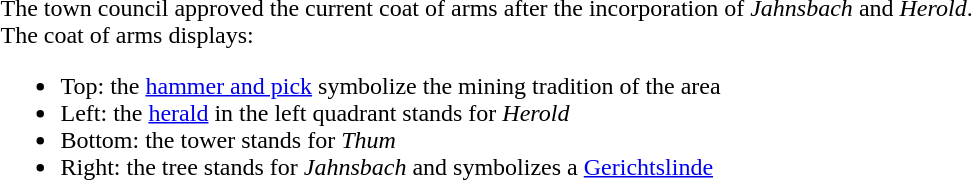<table>
<tr valign=top>
<td></td>
<td>The town council approved the current coat of arms after the incorporation of <em>Jahnsbach</em> and <em>Herold</em>.<br>The coat of arms displays:<ul><li>Top: the <a href='#'>hammer and pick</a> symbolize the mining tradition of the area</li><li>Left: the <a href='#'>herald</a> in the left quadrant stands for <em>Herold</em></li><li>Bottom: the tower stands for <em>Thum</em></li><li>Right: the tree stands for <em>Jahnsbach</em> and symbolizes a <a href='#'>Gerichtslinde</a></li></ul></td>
</tr>
</table>
